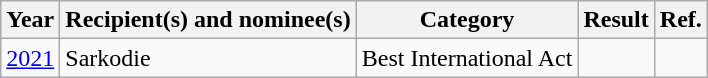<table class="wikitable">
<tr>
<th>Year</th>
<th>Recipient(s) and nominee(s)</th>
<th>Category</th>
<th>Result</th>
<th>Ref.</th>
</tr>
<tr>
<td><a href='#'>2021</a></td>
<td>Sarkodie</td>
<td>Best International Act</td>
<td></td>
<td></td>
</tr>
</table>
